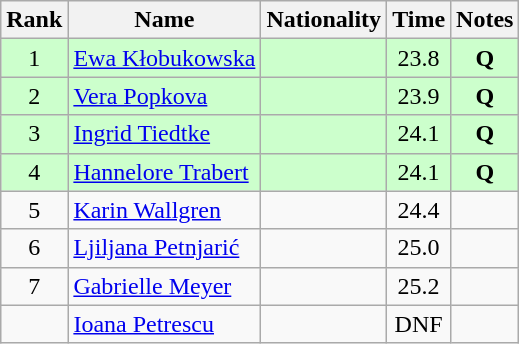<table class="wikitable sortable" style="text-align:center">
<tr>
<th>Rank</th>
<th>Name</th>
<th>Nationality</th>
<th>Time</th>
<th>Notes</th>
</tr>
<tr bgcolor=ccffcc>
<td>1</td>
<td align=left><a href='#'>Ewa Kłobukowska</a></td>
<td align=left></td>
<td>23.8</td>
<td><strong>Q</strong></td>
</tr>
<tr bgcolor=ccffcc>
<td>2</td>
<td align=left><a href='#'>Vera Popkova</a></td>
<td align=left></td>
<td>23.9</td>
<td><strong>Q</strong></td>
</tr>
<tr bgcolor=ccffcc>
<td>3</td>
<td align=left><a href='#'>Ingrid Tiedtke</a></td>
<td align=left></td>
<td>24.1</td>
<td><strong>Q</strong></td>
</tr>
<tr bgcolor=ccffcc>
<td>4</td>
<td align=left><a href='#'>Hannelore Trabert</a></td>
<td align=left></td>
<td>24.1</td>
<td><strong>Q</strong></td>
</tr>
<tr>
<td>5</td>
<td align=left><a href='#'>Karin Wallgren</a></td>
<td align=left></td>
<td>24.4</td>
<td></td>
</tr>
<tr>
<td>6</td>
<td align=left><a href='#'>Ljiljana Petnjarić</a></td>
<td align=left></td>
<td>25.0</td>
<td></td>
</tr>
<tr>
<td>7</td>
<td align=left><a href='#'>Gabrielle Meyer</a></td>
<td align=left></td>
<td>25.2</td>
<td></td>
</tr>
<tr>
<td></td>
<td align=left><a href='#'>Ioana Petrescu</a></td>
<td align=left></td>
<td>DNF</td>
<td></td>
</tr>
</table>
